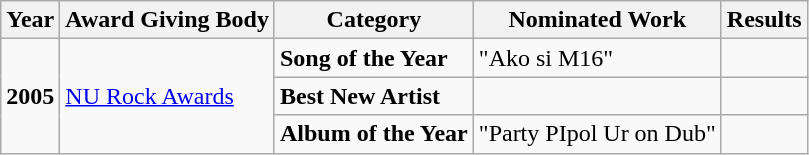<table class="wikitable">
<tr>
<th>Year</th>
<th>Award Giving Body</th>
<th>Category</th>
<th>Nominated Work</th>
<th>Results</th>
</tr>
<tr>
<td rowspan=3><strong>2005</strong></td>
<td rowspan=3><a href='#'>NU Rock Awards</a></td>
<td><strong>Song of the Year</strong></td>
<td>"Ako si M16"</td>
<td></td>
</tr>
<tr>
<td><strong>Best New Artist</strong></td>
<td></td>
<td></td>
</tr>
<tr>
<td><strong>Album of the Year</strong></td>
<td>"Party PIpol Ur on Dub"</td>
<td></td>
</tr>
</table>
